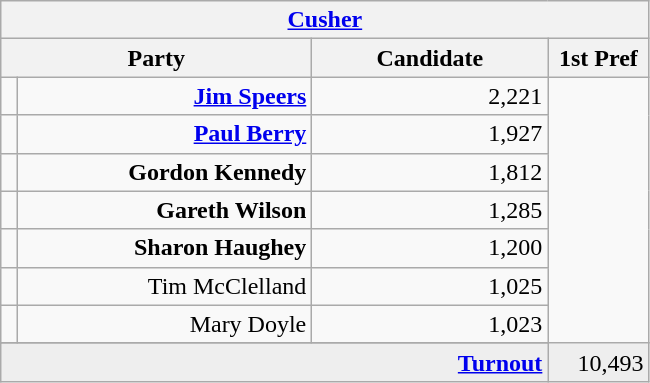<table class="wikitable">
<tr>
<th colspan="4" align="center"><a href='#'>Cusher</a></th>
</tr>
<tr>
<th colspan="2" align="center" width=200>Party</th>
<th width=150>Candidate</th>
<th width=60>1st Pref</th>
</tr>
<tr>
<td></td>
<td align="right"><strong><a href='#'>Jim Speers</a></strong></td>
<td align="right">2,221</td>
</tr>
<tr>
<td></td>
<td align="right"><strong><a href='#'>Paul Berry</a></strong></td>
<td align="right">1,927</td>
</tr>
<tr>
<td></td>
<td align="right"><strong>Gordon Kennedy</strong></td>
<td align="right">1,812</td>
</tr>
<tr>
<td></td>
<td align="right"><strong>Gareth Wilson</strong></td>
<td align="right">1,285</td>
</tr>
<tr>
<td></td>
<td align="right"><strong>Sharon Haughey</strong></td>
<td align="right">1,200</td>
</tr>
<tr>
<td></td>
<td align="right">Tim McClelland</td>
<td align="right">1,025</td>
</tr>
<tr>
<td></td>
<td align="right">Mary Doyle</td>
<td align="right">1,023</td>
</tr>
<tr>
</tr>
<tr bgcolor="EEEEEE">
<td colspan=3 align="right"><strong><a href='#'>Turnout</a></strong></td>
<td align="right">10,493</td>
</tr>
</table>
